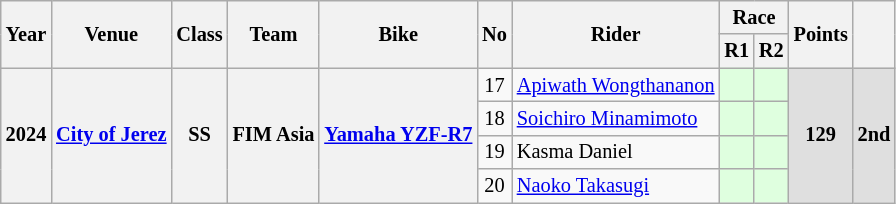<table class="wikitable" style="text-align:center; font-size:85%">
<tr>
<th valign="middle" rowspan=2>Year</th>
<th valign="middle" rowspan=2>Venue</th>
<th valign="middle" rowspan=2>Class</th>
<th valign="middle" rowspan=2>Team</th>
<th valign="middle" rowspan=2>Bike</th>
<th valign="middle" rowspan=2>No</th>
<th valign="middle" rowspan=2>Rider</th>
<th colspan=2>Race</th>
<th valign="middle" rowspan=2>Points</th>
<th valign="middle" rowspan=2></th>
</tr>
<tr>
<th>R1</th>
<th>R2</th>
</tr>
<tr>
<th rowspan=4>2024</th>
<th rowspan=4><a href='#'>City of Jerez</a></th>
<th rowspan=4>SS</th>
<th rowspan=4>FIM Asia</th>
<th rowspan=4><a href='#'>Yamaha YZF-R7</a></th>
<td>17</td>
<td align=left> <a href='#'>Apiwath Wongthananon</a></td>
<td style="background:#dfffdf;"></td>
<td style="background:#dfffdf;"></td>
<th rowspan=4 style="background:#dfdfdf;"><strong>129</strong></th>
<th rowspan=4 style="background:#dfdfdf;"><strong>2nd</strong></th>
</tr>
<tr>
<td>18</td>
<td align=left> <a href='#'>Soichiro Minamimoto</a></td>
<td style="background:#DFFFDF;"></td>
<td style="background:#dfffdf;"></td>
</tr>
<tr>
<td>19</td>
<td align=left> Kasma Daniel</td>
<td style="background:#DFFFDF;"></td>
<td style="background:#dfffdf;"></td>
</tr>
<tr>
<td>20</td>
<td align=left> <a href='#'>Naoko Takasugi</a></td>
<td style="background:#dfffdf;"></td>
<td style="background:#dfffdf;"></td>
</tr>
</table>
